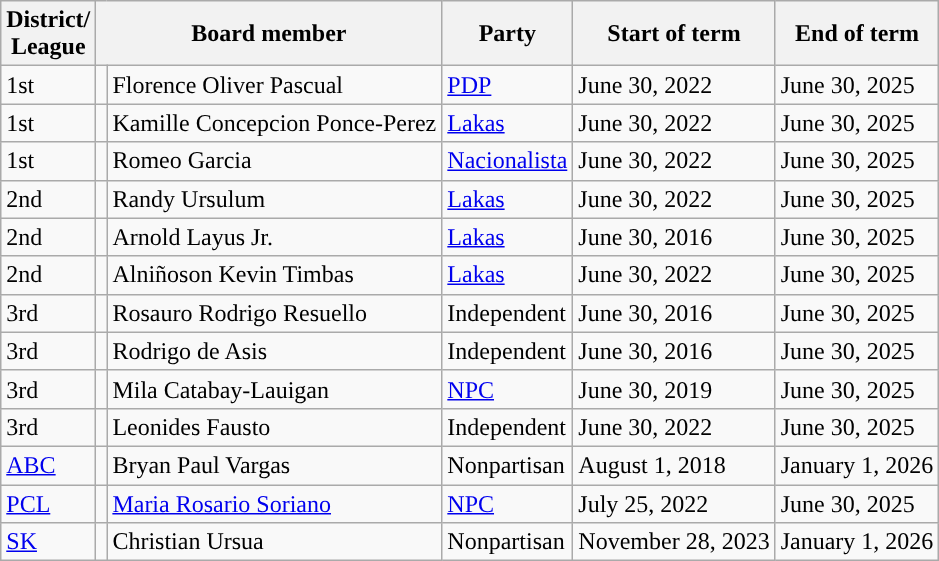<table class="wikitable">
<tr>
<th>District/<br>League</th>
<th colspan="2">Board member</th>
<th>Party</th>
<th>Start of term</th>
<th>End of term</th>
</tr>
<tr>
<td>1st</td>
<td></td>
<td>Florence Oliver Pascual</td>
<td><a href='#'>PDP</a></td>
<td>June 30, 2022</td>
<td>June 30, 2025</td>
</tr>
<tr>
<td>1st</td>
<td></td>
<td>Kamille Concepcion Ponce-Perez</td>
<td><a href='#'>Lakas</a></td>
<td>June 30, 2022</td>
<td>June 30, 2025</td>
</tr>
<tr>
<td>1st</td>
<td></td>
<td>Romeo Garcia</td>
<td><a href='#'>Nacionalista</a></td>
<td>June 30, 2022</td>
<td>June 30, 2025</td>
</tr>
<tr>
<td>2nd</td>
<td></td>
<td>Randy Ursulum</td>
<td><a href='#'>Lakas</a></td>
<td>June 30, 2022</td>
<td>June 30, 2025</td>
</tr>
<tr>
<td>2nd</td>
<td></td>
<td>Arnold Layus Jr.</td>
<td><a href='#'>Lakas</a></td>
<td>June 30, 2016</td>
<td>June 30, 2025</td>
</tr>
<tr>
<td>2nd</td>
<td></td>
<td>Alniñoson Kevin Timbas</td>
<td><a href='#'>Lakas</a></td>
<td>June 30, 2022</td>
<td>June 30, 2025</td>
</tr>
<tr>
<td>3rd</td>
<td></td>
<td>Rosauro Rodrigo Resuello</td>
<td>Independent</td>
<td>June 30, 2016</td>
<td>June 30, 2025</td>
</tr>
<tr>
<td>3rd</td>
<td></td>
<td>Rodrigo de Asis</td>
<td>Independent</td>
<td>June 30, 2016</td>
<td>June 30, 2025</td>
</tr>
<tr>
<td>3rd</td>
<td></td>
<td>Mila Catabay-Lauigan</td>
<td><a href='#'>NPC</a></td>
<td>June 30, 2019</td>
<td>June 30, 2025</td>
</tr>
<tr>
<td>3rd</td>
<td></td>
<td>Leonides Fausto</td>
<td>Independent</td>
<td>June 30, 2022</td>
<td>June 30, 2025</td>
</tr>
<tr>
<td><a href='#'>ABC</a></td>
<td></td>
<td>Bryan Paul Vargas</td>
<td>Nonpartisan</td>
<td>August 1, 2018</td>
<td>January 1, 2026</td>
</tr>
<tr>
<td><a href='#'>PCL</a></td>
<td></td>
<td><a href='#'>Maria Rosario Soriano</a></td>
<td><a href='#'>NPC</a></td>
<td>July 25, 2022</td>
<td>June 30, 2025</td>
</tr>
<tr>
<td><a href='#'>SK</a></td>
<td></td>
<td>Christian Ursua</td>
<td>Nonpartisan</td>
<td>November 28, 2023</td>
<td>January 1, 2026</td>
</tr>
</table>
